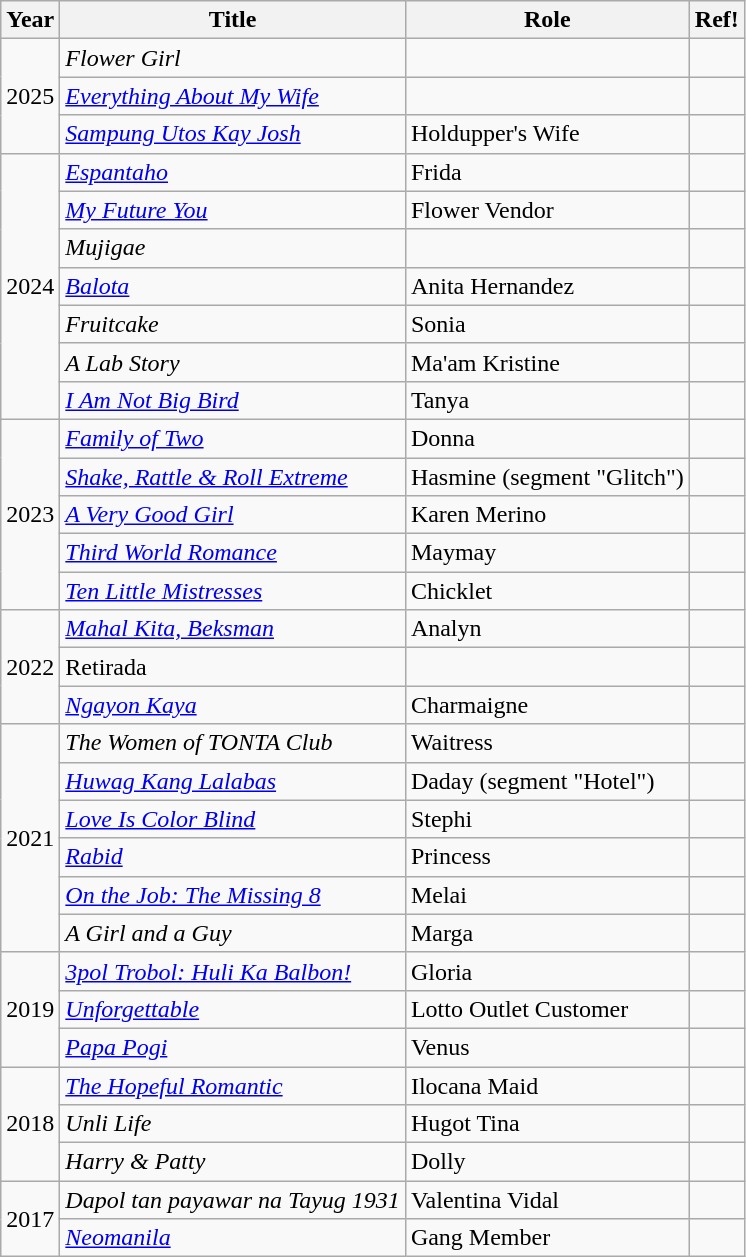<table class="wikitable sortable">
<tr>
<th>Year</th>
<th>Title</th>
<th>Role</th>
<th>Ref!</th>
</tr>
<tr>
<td rowspan="3">2025</td>
<td><em>Flower Girl</em></td>
<td></td>
<td></td>
</tr>
<tr>
<td><em><a href='#'>Everything About My Wife</a></em></td>
<td></td>
<td></td>
</tr>
<tr>
<td><em><a href='#'>Sampung Utos Kay Josh</a></em></td>
<td>Holdupper's Wife</td>
<td></td>
</tr>
<tr>
<td rowspan="7">2024</td>
<td><em><a href='#'>Espantaho</a></em></td>
<td>Frida</td>
<td></td>
</tr>
<tr>
<td><em><a href='#'>My Future You</a></em></td>
<td>Flower Vendor</td>
<td></td>
</tr>
<tr>
<td><em>Mujigae</em></td>
<td></td>
<td></td>
</tr>
<tr>
<td><em><a href='#'>Balota</a></em></td>
<td>Anita Hernandez</td>
<td></td>
</tr>
<tr>
<td><em>Fruitcake</em></td>
<td>Sonia</td>
<td></td>
</tr>
<tr>
<td><em>A Lab Story</em></td>
<td>Ma'am Kristine</td>
<td></td>
</tr>
<tr>
<td><em><a href='#'>I Am Not Big Bird</a></em></td>
<td>Tanya</td>
<td></td>
</tr>
<tr>
<td rowspan="5">2023</td>
<td><em><a href='#'>Family of Two</a></em></td>
<td>Donna</td>
<td></td>
</tr>
<tr>
<td><em><a href='#'>Shake, Rattle & Roll Extreme</a></em></td>
<td>Hasmine (segment "Glitch")</td>
<td></td>
</tr>
<tr>
<td><em><a href='#'>A Very Good Girl</a></em></td>
<td>Karen Merino</td>
<td></td>
</tr>
<tr>
<td><em><a href='#'>Third World Romance</a></em></td>
<td>Maymay</td>
<td></td>
</tr>
<tr>
<td><em><a href='#'>Ten Little Mistresses</a></em></td>
<td>Chicklet</td>
<td></td>
</tr>
<tr>
<td rowspan="3">2022</td>
<td><em><a href='#'>Mahal Kita, Beksman</a></em></td>
<td>Analyn</td>
<td></td>
</tr>
<tr>
<td>Retirada</td>
<td></td>
<td></td>
</tr>
<tr>
<td><em><a href='#'>Ngayon Kaya</a></em></td>
<td>Charmaigne</td>
<td></td>
</tr>
<tr>
<td rowspan="6">2021</td>
<td><em>The Women of TONTA Club</em></td>
<td>Waitress</td>
<td></td>
</tr>
<tr>
<td><em><a href='#'>Huwag Kang Lalabas</a></em></td>
<td>Daday (segment "Hotel")</td>
<td></td>
</tr>
<tr>
<td><em><a href='#'>Love Is Color Blind</a></em></td>
<td>Stephi</td>
<td></td>
</tr>
<tr>
<td><em><a href='#'>Rabid</a></em></td>
<td>Princess</td>
<td></td>
</tr>
<tr>
<td><em><a href='#'>On the Job: The Missing 8</a></em></td>
<td>Melai</td>
<td></td>
</tr>
<tr>
<td><em>A Girl and a Guy</em></td>
<td>Marga</td>
<td></td>
</tr>
<tr>
<td rowspan="3">2019</td>
<td><em><a href='#'>3pol Trobol: Huli Ka Balbon!</a></em></td>
<td>Gloria</td>
<td></td>
</tr>
<tr>
<td><em><a href='#'>Unforgettable</a></em></td>
<td>Lotto Outlet Customer</td>
<td></td>
</tr>
<tr>
<td><em><a href='#'>Papa Pogi</a></em></td>
<td>Venus</td>
<td></td>
</tr>
<tr>
<td rowspan="3">2018</td>
<td><em><a href='#'>The Hopeful Romantic</a></em></td>
<td>Ilocana Maid</td>
<td></td>
</tr>
<tr>
<td><em>Unli Life</em></td>
<td>Hugot Tina</td>
<td></td>
</tr>
<tr>
<td><em>Harry & Patty</em></td>
<td>Dolly</td>
<td></td>
</tr>
<tr>
<td rowspan="2">2017</td>
<td><em>Dapol tan payawar na Tayug 1931</em></td>
<td>Valentina Vidal</td>
<td></td>
</tr>
<tr>
<td><em><a href='#'>Neomanila</a></em></td>
<td>Gang Member</td>
<td></td>
</tr>
</table>
